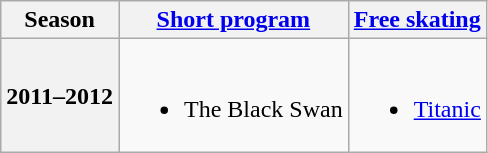<table class=wikitable style=text-align:center>
<tr>
<th>Season</th>
<th><a href='#'>Short program</a></th>
<th><a href='#'>Free skating</a></th>
</tr>
<tr>
<th>2011–2012 <br> </th>
<td><br><ul><li>The Black Swan <br></li></ul></td>
<td><br><ul><li><a href='#'>Titanic</a> <br></li></ul></td>
</tr>
</table>
